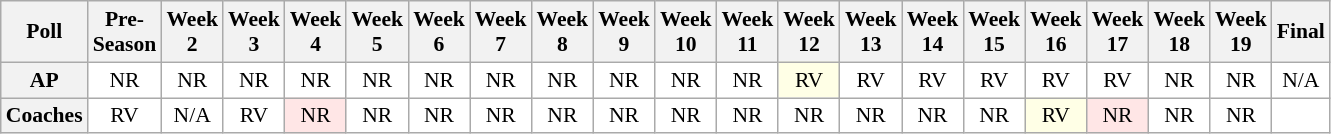<table class="wikitable" style="white-space:nowrap;font-size:90%">
<tr>
<th>Poll</th>
<th>Pre-<br>Season</th>
<th>Week<br>2</th>
<th>Week<br>3</th>
<th>Week<br>4</th>
<th>Week<br>5</th>
<th>Week<br>6</th>
<th>Week<br>7</th>
<th>Week<br>8</th>
<th>Week<br>9</th>
<th>Week<br>10</th>
<th>Week<br>11</th>
<th>Week<br>12</th>
<th>Week<br>13</th>
<th>Week<br>14</th>
<th>Week<br>15</th>
<th>Week<br>16</th>
<th>Week<br>17</th>
<th>Week<br>18</th>
<th>Week<br>19</th>
<th>Final</th>
</tr>
<tr style="text-align:center;">
<th>AP</th>
<td style="background:#FFF;">NR</td>
<td style="background:#FFF;">NR</td>
<td style="background:#FFF;">NR</td>
<td style="background:#FFF;">NR</td>
<td style="background:#FFF;">NR</td>
<td style="background:#FFF;">NR</td>
<td style="background:#FFF;">NR</td>
<td style="background:#FFF;">NR</td>
<td style="background:#FFF;">NR</td>
<td style="background:#FFF;">NR</td>
<td style="background:#FFF;">NR</td>
<td style="background:#FFFFE6;">RV</td>
<td style="background:#FFF;">RV</td>
<td style="background:#FFF;">RV</td>
<td style="background:#FFF;">RV</td>
<td style="background:#FFF;">RV</td>
<td style="background:#FFF;">RV</td>
<td style="background:#FFF;">NR</td>
<td style="background:#FFF;">NR</td>
<td style="background:#FFF;">N/A</td>
</tr>
<tr style="text-align:center;">
<th>Coaches</th>
<td style="background:#FFF;">RV</td>
<td style="background:#FFF;">N/A</td>
<td style="background:#FFF;">RV</td>
<td style="background:#FFE6E6;">NR</td>
<td style="background:#FFF;">NR</td>
<td style="background:#FFF;">NR</td>
<td style="background:#FFF;">NR</td>
<td style="background:#FFF;">NR</td>
<td style="background:#FFF;">NR</td>
<td style="background:#FFF;">NR</td>
<td style="background:#FFF;">NR</td>
<td style="background:#FFF;">NR</td>
<td style="background:#FFF;">NR</td>
<td style="background:#FFF;">NR</td>
<td style="background:#FFF;">NR</td>
<td style="background:#FFFFE6;">RV</td>
<td style="background:#FFE6E6;">NR</td>
<td style="background:#FFF;">NR</td>
<td style="background:#FFF;">NR</td>
<td style="background:#FFF;"></td>
</tr>
</table>
